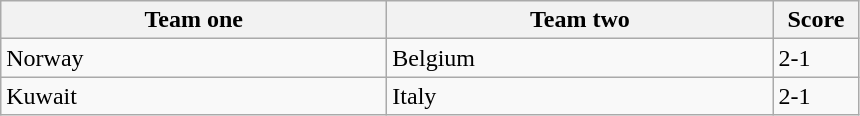<table class="wikitable">
<tr>
<th width=250>Team one</th>
<th width=250>Team two</th>
<th width=50>Score</th>
</tr>
<tr>
<td> Norway</td>
<td> Belgium</td>
<td>2-1</td>
</tr>
<tr>
<td> Kuwait</td>
<td> Italy</td>
<td>2-1</td>
</tr>
</table>
